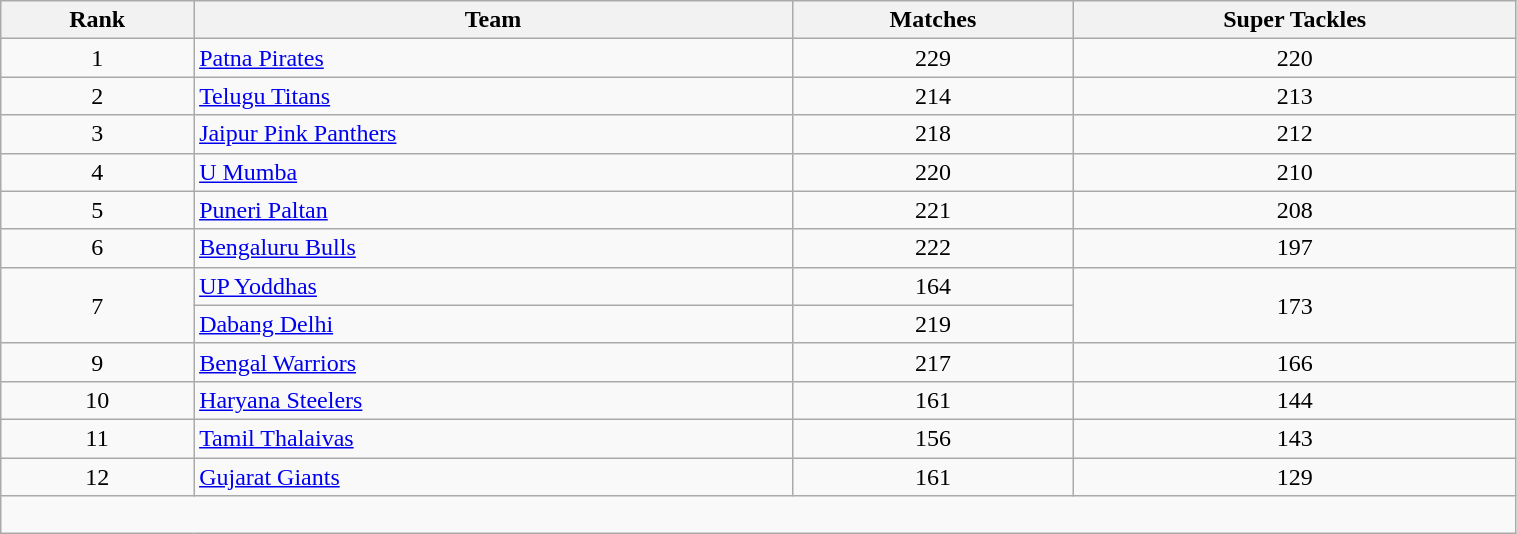<table class="wikitable" align="center" style="text-align: center; font-size: 100%; width:80%">
<tr>
<th>Rank</th>
<th>Team</th>
<th>Matches</th>
<th>Super Tackles</th>
</tr>
<tr>
<td>1</td>
<td style="text-align:left"><a href='#'>Patna Pirates</a></td>
<td>229</td>
<td>220</td>
</tr>
<tr>
<td>2</td>
<td style="text-align:left"><a href='#'>Telugu Titans</a></td>
<td>214</td>
<td>213</td>
</tr>
<tr>
<td>3</td>
<td style="text-align:left"><a href='#'>Jaipur Pink Panthers</a></td>
<td>218</td>
<td>212</td>
</tr>
<tr>
<td>4</td>
<td style="text-align:left"><a href='#'>U Mumba</a></td>
<td>220</td>
<td>210</td>
</tr>
<tr>
<td>5</td>
<td style="text-align:left"><a href='#'>Puneri Paltan</a></td>
<td>221</td>
<td>208</td>
</tr>
<tr>
<td>6</td>
<td style="text-align:left"><a href='#'>Bengaluru Bulls</a></td>
<td>222</td>
<td>197</td>
</tr>
<tr>
<td rowspan=2>7</td>
<td style="text-align:left"><a href='#'>UP Yoddhas</a></td>
<td>164</td>
<td rowspan=2>173</td>
</tr>
<tr>
<td style="text-align:left"><a href='#'>Dabang Delhi</a></td>
<td>219</td>
</tr>
<tr>
<td>9</td>
<td style="text-align:left"><a href='#'>Bengal Warriors</a></td>
<td>217</td>
<td>166</td>
</tr>
<tr>
<td>10</td>
<td style="text-align:left"><a href='#'>Haryana Steelers</a></td>
<td>161</td>
<td>144</td>
</tr>
<tr>
<td>11</td>
<td style="text-align:left"><a href='#'>Tamil Thalaivas</a></td>
<td>156</td>
<td>143</td>
</tr>
<tr>
<td>12</td>
<td style="text-align:left"><a href='#'>Gujarat Giants</a></td>
<td>161</td>
<td>129</td>
</tr>
<tr>
<td colspan="6"><br></td>
</tr>
</table>
